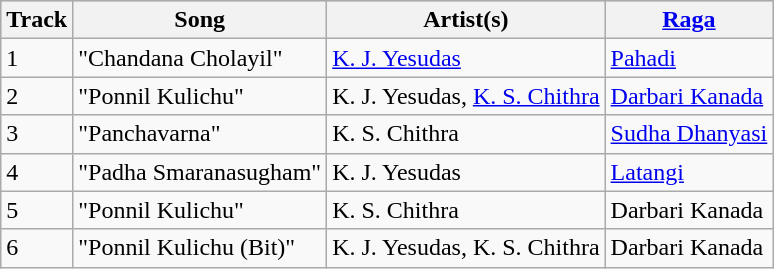<table class="wikitable">
<tr style="background:#ccc; text-align:center;">
<th>Track</th>
<th>Song</th>
<th>Artist(s)</th>
<th><a href='#'>Raga</a></th>
</tr>
<tr>
<td>1</td>
<td>"Chandana Cholayil"</td>
<td><a href='#'>K. J. Yesudas</a></td>
<td><a href='#'>Pahadi</a></td>
</tr>
<tr>
<td>2</td>
<td>"Ponnil Kulichu"</td>
<td>K. J. Yesudas, <a href='#'>K. S. Chithra</a></td>
<td><a href='#'>Darbari Kanada</a></td>
</tr>
<tr>
<td>3</td>
<td>"Panchavarna"</td>
<td>K. S. Chithra</td>
<td><a href='#'>Sudha Dhanyasi</a></td>
</tr>
<tr>
<td>4</td>
<td>"Padha Smaranasugham"</td>
<td>K. J. Yesudas</td>
<td><a href='#'>Latangi</a></td>
</tr>
<tr>
<td>5</td>
<td>"Ponnil Kulichu"</td>
<td>K. S. Chithra</td>
<td>Darbari Kanada</td>
</tr>
<tr>
<td>6</td>
<td>"Ponnil Kulichu (Bit)"</td>
<td>K. J. Yesudas, K. S. Chithra</td>
<td>Darbari Kanada</td>
</tr>
</table>
